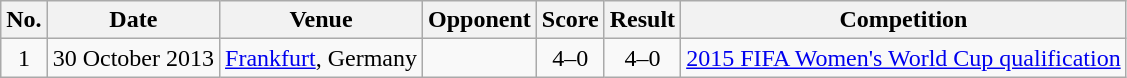<table class="wikitable sortable">
<tr>
<th scope="col">No.</th>
<th scope="col">Date</th>
<th scope="col">Venue</th>
<th scope="col">Opponent</th>
<th scope="col">Score</th>
<th scope="col">Result</th>
<th scope="col">Competition</th>
</tr>
<tr>
<td align="center">1</td>
<td>30 October 2013</td>
<td><a href='#'>Frankfurt</a>, Germany</td>
<td></td>
<td align="center">4–0</td>
<td align="center">4–0</td>
<td><a href='#'>2015 FIFA Women's World Cup qualification</a></td>
</tr>
</table>
